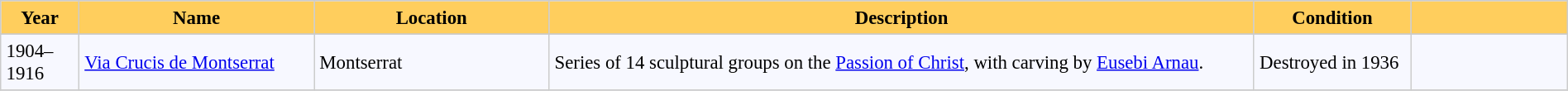<table bgcolor="#f7f8ff" cellpadding="4" cellspacing="0" border="1" style="font-size: 95%; border: #cccccc solid 1px; border-collapse: collapse;">
<tr>
<th width="5%" style="background:#ffce5d;">Year</th>
<th width="15%" style="background:#ffce5d;">Name</th>
<th width="15%" style="background:#ffce5d;">Location</th>
<th width="45%" style="background:#ffce5d;">Description</th>
<th width="10%" style="background:#ffce5d;">Condition</th>
<th width="10%" style="background:#ffce5d;"></th>
</tr>
<tr ---->
</tr>
<tr>
<td>1904–1916</td>
<td><a href='#'>Via Crucis de Montserrat</a></td>
<td>Montserrat</td>
<td>Series of 14 sculptural groups on the <a href='#'>Passion of Christ</a>, with carving by <a href='#'>Eusebi Arnau</a>.</td>
<td>Destroyed in  1936</td>
<td></td>
</tr>
<tr>
</tr>
</table>
